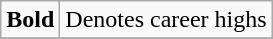<table class="wikitable">
<tr>
<td><strong>Bold</strong></td>
<td>Denotes career highs</td>
</tr>
<tr>
</tr>
</table>
